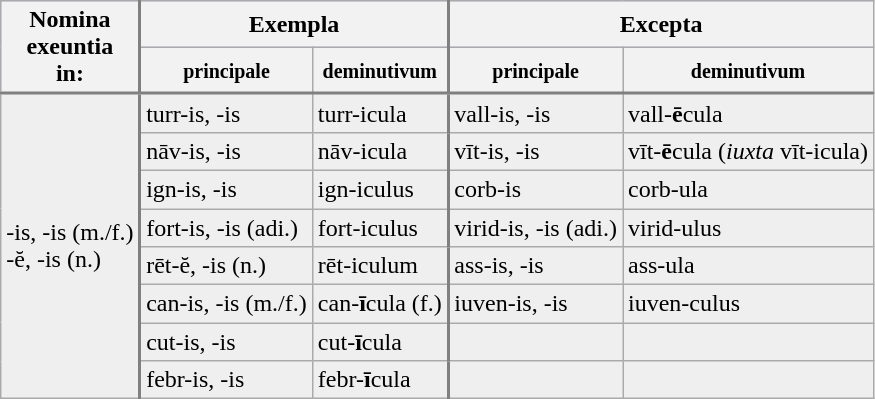<table class="wikitable">
<tr style="background:#ccccff;">
<th rowspan=2 style="border-right:2px solid grey;">Nomina <br> exeuntia <br> in:</th>
<th colspan=2>Exempla</th>
<th colspan=2 style="border-left:2px solid grey;">Excepta</th>
</tr>
<tr style="background:#ccccff;">
<th><small>principale</small></th>
<th><small>deminutivum</small></th>
<th style="border-left:2px solid grey;"><small>principale</small></th>
<th><small>deminutivum</small></th>
</tr>
<tr style="background:#efefef; border-top:2px solid grey;">
<td rowspan=8 style="border-right:2px solid grey;">-is, -is (m./f.) <br>-ĕ, -is (n.)</td>
<td>turr-is, -is</td>
<td>turr-icula</td>
<td style="border-left:2px solid grey;">vall-is, -is</td>
<td>vall-<strong>ē</strong>cula</td>
</tr>
<tr style="background:#efefef;">
<td>nāv-is, -is</td>
<td>nāv-icula</td>
<td style="border-left:2px solid grey;">vīt-is, -is</td>
<td>vīt-<strong>ē</strong>cula (<em>iuxta</em> vīt-icula)</td>
</tr>
<tr style="background:#efefef;">
<td>ign-is, -is</td>
<td>ign-iculus</td>
<td style="border-left:2px solid grey;">corb-is</td>
<td>corb-ula</td>
</tr>
<tr style="background:#efefef;">
<td>fort-is, -is (adi.)</td>
<td>fort-iculus</td>
<td style="border-left:2px solid grey;">virid-is, -is (adi.)</td>
<td>virid-ulus</td>
</tr>
<tr style="background:#efefef;">
<td>rēt-ĕ, -is (n.)</td>
<td>rēt-iculum</td>
<td style="border-left:2px solid grey;">ass-is, -is</td>
<td>ass-ula</td>
</tr>
<tr style="background:#efefef;">
<td>can-is, -is (m./f.)</td>
<td>can-<strong>ī</strong>cula (f.)</td>
<td style="border-left:2px solid grey;">iuven-is, -is</td>
<td>iuven-culus</td>
</tr>
<tr style="background:#efefef;">
<td>cut-is, -is</td>
<td>cut-<strong>ī</strong>cula</td>
<td style="border-left:2px solid grey;"></td>
<td></td>
</tr>
<tr style="background:#efefef;">
<td>febr-is, -is</td>
<td>febr-<strong>ī</strong>cula</td>
<td style="border-left:2px solid grey;"></td>
<td></td>
</tr>
</table>
